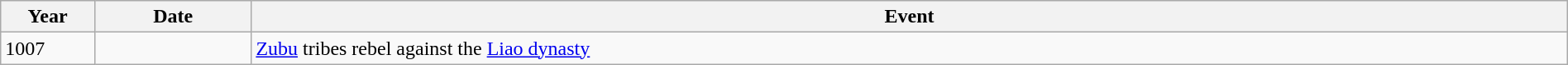<table class="wikitable" width="100%">
<tr>
<th style="width:6%">Year</th>
<th style="width:10%">Date</th>
<th>Event</th>
</tr>
<tr>
<td>1007</td>
<td></td>
<td><a href='#'>Zubu</a> tribes rebel against the <a href='#'>Liao dynasty</a></td>
</tr>
</table>
